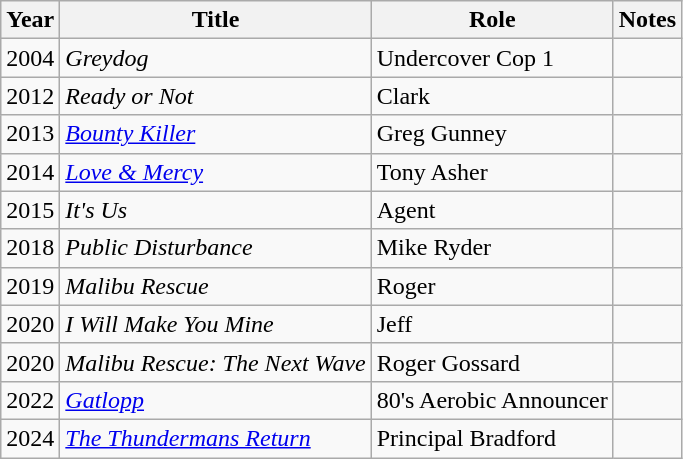<table class="wikitable sortable">
<tr>
<th>Year</th>
<th>Title</th>
<th>Role</th>
<th>Notes</th>
</tr>
<tr>
<td>2004</td>
<td><em>Greydog</em></td>
<td>Undercover Cop 1</td>
<td></td>
</tr>
<tr>
<td>2012</td>
<td><em>Ready or Not</em></td>
<td>Clark</td>
<td></td>
</tr>
<tr>
<td>2013</td>
<td><em><a href='#'>Bounty Killer</a></em></td>
<td>Greg Gunney</td>
<td></td>
</tr>
<tr>
<td>2014</td>
<td><em><a href='#'>Love & Mercy</a></em></td>
<td>Tony Asher</td>
<td></td>
</tr>
<tr>
<td>2015</td>
<td><em>It's Us</em></td>
<td>Agent</td>
<td></td>
</tr>
<tr>
<td>2018</td>
<td><em>Public Disturbance</em></td>
<td>Mike Ryder</td>
<td></td>
</tr>
<tr>
<td>2019</td>
<td><em>Malibu Rescue</em></td>
<td>Roger</td>
<td></td>
</tr>
<tr>
<td>2020</td>
<td><em>I Will Make You Mine</em></td>
<td>Jeff</td>
<td></td>
</tr>
<tr>
<td>2020</td>
<td><em>Malibu Rescue: The Next Wave</em></td>
<td>Roger Gossard</td>
<td></td>
</tr>
<tr>
<td>2022</td>
<td><em><a href='#'>Gatlopp</a></em></td>
<td>80's Aerobic Announcer</td>
<td></td>
</tr>
<tr>
<td>2024</td>
<td><em><a href='#'>The Thundermans Return</a></em></td>
<td>Principal Bradford</td>
<td></td>
</tr>
</table>
